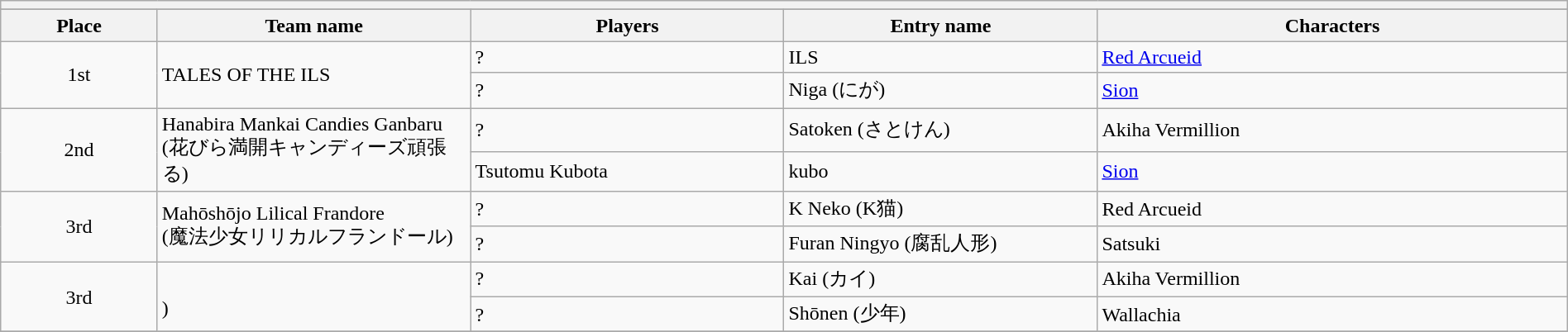<table class="wikitable" width=100%>
<tr>
<th colspan=5></th>
</tr>
<tr bgcolor="#dddddd">
</tr>
<tr>
<th width=10%>Place</th>
<th width=20%>Team name</th>
<th width=20%>Players</th>
<th width=20%>Entry name</th>
<th width=30%>Characters</th>
</tr>
<tr>
<td align=center rowspan="2">1st</td>
<td rowspan="2">TALES OF THE ILS</td>
<td>?</td>
<td>ILS</td>
<td><a href='#'>Red Arcueid</a></td>
</tr>
<tr>
<td>?</td>
<td>Niga (にが)</td>
<td><a href='#'>Sion</a></td>
</tr>
<tr>
<td align=center rowspan="2">2nd</td>
<td rowspan="2">Hanabira Mankai Candies Ganbaru<br>(花びら満開キャンディーズ頑張る)</td>
<td>?</td>
<td>Satoken (さとけん)</td>
<td>Akiha Vermillion</td>
</tr>
<tr>
<td>Tsutomu Kubota</td>
<td>kubo</td>
<td><a href='#'>Sion</a></td>
</tr>
<tr>
<td align=center rowspan="2">3rd</td>
<td rowspan="2">Mahōshōjo Lilical Frandore<br>(魔法少女リリカルフランドール)</td>
<td>?</td>
<td>K Neko (K猫)</td>
<td>Red Arcueid</td>
</tr>
<tr>
<td>?</td>
<td>Furan Ningyo (腐乱人形)</td>
<td>Satsuki</td>
</tr>
<tr>
<td align=center rowspan="2">3rd</td>
<td rowspan="2"><br>)</td>
<td>?</td>
<td>Kai (カイ)</td>
<td>Akiha Vermillion</td>
</tr>
<tr>
<td>?</td>
<td>Shōnen (少年)</td>
<td>Wallachia</td>
</tr>
<tr>
</tr>
</table>
